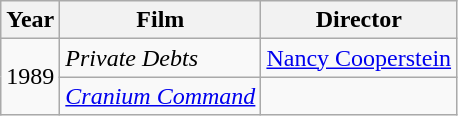<table class="wikitable">
<tr>
<th>Year</th>
<th>Film</th>
<th>Director</th>
</tr>
<tr>
<td rowspan=2>1989</td>
<td><em>Private Debts</em></td>
<td><a href='#'>Nancy Cooperstein</a></td>
</tr>
<tr>
<td><em><a href='#'>Cranium Command</a></em></td>
<td></td>
</tr>
</table>
